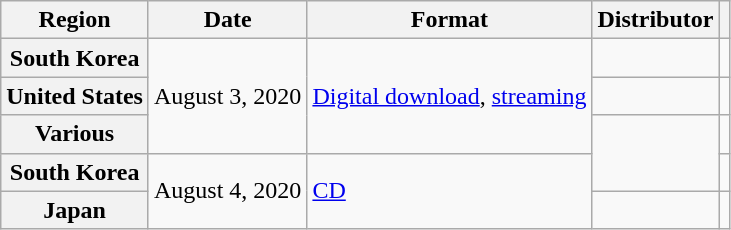<table class="wikitable plainrowheaders">
<tr>
<th>Region</th>
<th>Date</th>
<th>Format</th>
<th>Distributor</th>
<th></th>
</tr>
<tr>
<th scope="row">South Korea</th>
<td rowspan="3">August 3, 2020</td>
<td rowspan="3"><a href='#'>Digital download</a>, <a href='#'>streaming</a></td>
<td></td>
<td></td>
</tr>
<tr>
<th scope="row">United States</th>
<td></td>
<td></td>
</tr>
<tr>
<th scope="row">Various</th>
<td rowspan="2"></td>
<td></td>
</tr>
<tr>
<th scope="row">South Korea</th>
<td rowspan="2">August 4, 2020</td>
<td rowspan="2"><a href='#'>CD</a></td>
<td></td>
</tr>
<tr>
<th scope="row">Japan</th>
<td></td>
<td></td>
</tr>
</table>
